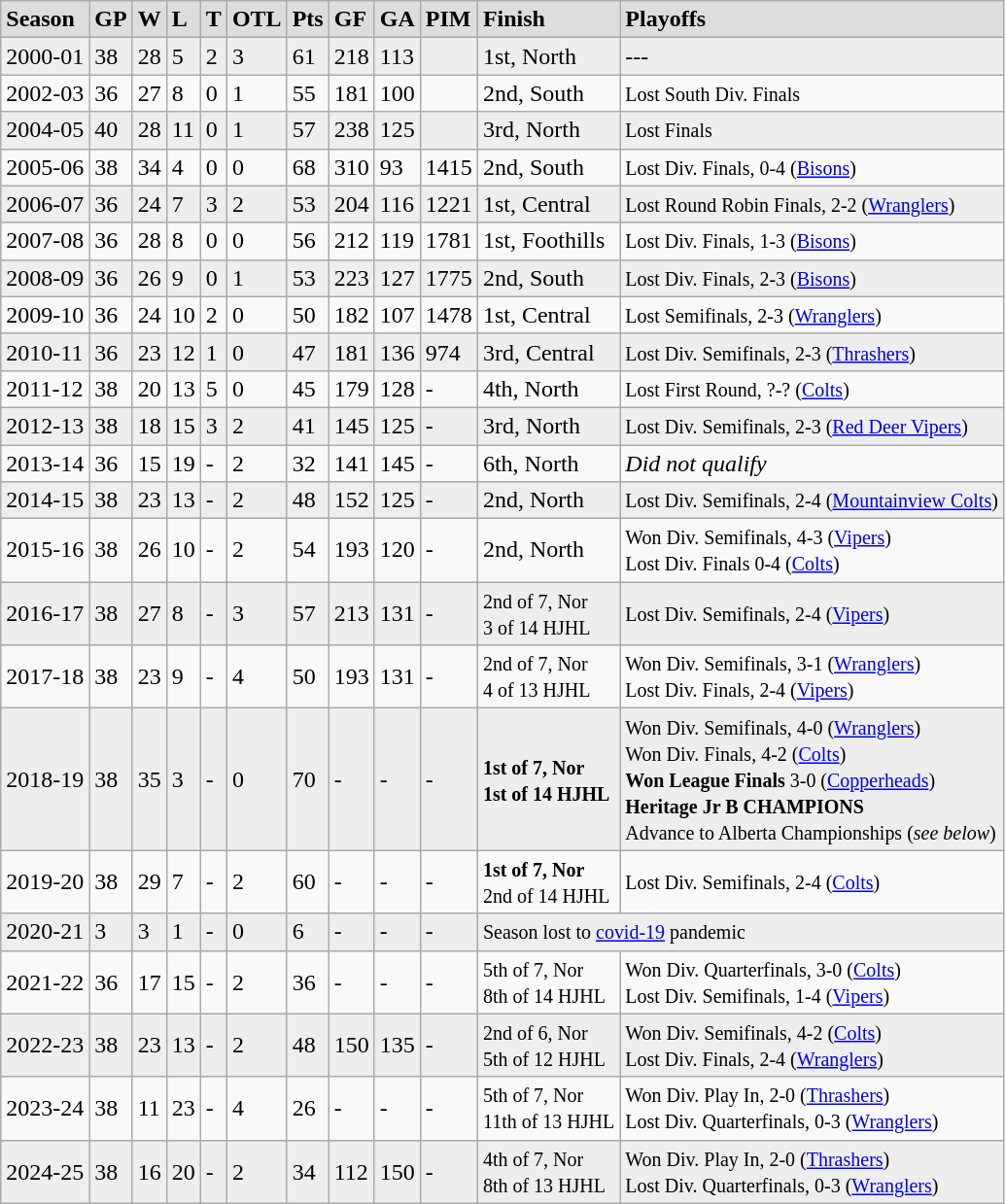<table class="wikitable">
<tr style="font-weight:bold; background-color:#dddddd;" |>
<td>Season</td>
<td>GP</td>
<td>W</td>
<td>L</td>
<td>T</td>
<td>OTL</td>
<td>Pts</td>
<td>GF</td>
<td>GA</td>
<td>PIM</td>
<td>Finish</td>
<td>Playoffs</td>
</tr>
<tr bgcolor="#eeeeee">
<td>2000-01</td>
<td>38</td>
<td>28</td>
<td>5</td>
<td>2</td>
<td>3</td>
<td>61</td>
<td>218</td>
<td>113</td>
<td></td>
<td>1st, North</td>
<td>---</td>
</tr>
<tr>
<td>2002-03</td>
<td>36</td>
<td>27</td>
<td>8</td>
<td>0</td>
<td>1</td>
<td>55</td>
<td>181</td>
<td>100</td>
<td></td>
<td>2nd, South</td>
<td><small>Lost South Div. Finals</small></td>
</tr>
<tr bgcolor="#eeeeee">
<td>2004-05</td>
<td>40</td>
<td>28</td>
<td>11</td>
<td>0</td>
<td>1</td>
<td>57</td>
<td>238</td>
<td>125</td>
<td></td>
<td>3rd, North</td>
<td><small>Lost Finals</small></td>
</tr>
<tr>
<td>2005-06</td>
<td>38</td>
<td>34</td>
<td>4</td>
<td>0</td>
<td>0</td>
<td>68</td>
<td>310</td>
<td>93</td>
<td>1415</td>
<td>2nd, South</td>
<td><small> Lost Div. Finals, 0-4 (<a href='#'>Bisons</a>)</small></td>
</tr>
<tr bgcolor="#eeeeee">
<td>2006-07</td>
<td>36</td>
<td>24</td>
<td>7</td>
<td>3</td>
<td>2</td>
<td>53</td>
<td>204</td>
<td>116</td>
<td>1221</td>
<td>1st, Central</td>
<td><small>Lost Round Robin Finals, 2-2 (<a href='#'>Wranglers</a>)</small></td>
</tr>
<tr>
<td>2007-08</td>
<td>36</td>
<td>28</td>
<td>8</td>
<td>0</td>
<td>0</td>
<td>56</td>
<td>212</td>
<td>119</td>
<td>1781</td>
<td>1st, Foothills</td>
<td><small>Lost Div. Finals, 1-3 (<a href='#'>Bisons</a>)</small></td>
</tr>
<tr bgcolor="#eeeeee">
<td>2008-09</td>
<td>36</td>
<td>26</td>
<td>9</td>
<td>0</td>
<td>1</td>
<td>53</td>
<td>223</td>
<td>127</td>
<td>1775</td>
<td>2nd, South</td>
<td><small>Lost Div. Finals, 2-3 (<a href='#'>Bisons</a>)</small></td>
</tr>
<tr>
<td>2009-10</td>
<td>36</td>
<td>24</td>
<td>10</td>
<td>2</td>
<td>0</td>
<td>50</td>
<td>182</td>
<td>107</td>
<td>1478</td>
<td>1st, Central</td>
<td><small>Lost Semifinals, 2-3 (<a href='#'>Wranglers</a>)</small></td>
</tr>
<tr bgcolor="#eeeeee">
<td>2010-11</td>
<td>36</td>
<td>23</td>
<td>12</td>
<td>1</td>
<td>0</td>
<td>47</td>
<td>181</td>
<td>136</td>
<td>974</td>
<td>3rd, Central</td>
<td><small>Lost Div. Semifinals, 2-3 (<a href='#'>Thrashers</a>)</small></td>
</tr>
<tr>
<td>2011-12</td>
<td>38</td>
<td>20</td>
<td>13</td>
<td>5</td>
<td>0</td>
<td>45</td>
<td>179</td>
<td>128</td>
<td>-</td>
<td>4th, North</td>
<td><small>Lost First Round, ?-? (<a href='#'>Colts</a>)</small></td>
</tr>
<tr bgcolor="#eeeeee">
<td>2012-13</td>
<td>38</td>
<td>18</td>
<td>15</td>
<td>3</td>
<td>2</td>
<td>41</td>
<td>145</td>
<td>125</td>
<td>-</td>
<td>3rd, North</td>
<td><small> Lost Div. Semifinals, 2-3 (<a href='#'>Red Deer Vipers</a>)</small></td>
</tr>
<tr>
<td>2013-14</td>
<td>36</td>
<td>15</td>
<td>19</td>
<td>-</td>
<td>2</td>
<td>32</td>
<td>141</td>
<td>145</td>
<td>-</td>
<td>6th, North</td>
<td><em>Did not qualify</em></td>
</tr>
<tr bgcolor="#eeeeee">
<td>2014-15</td>
<td>38</td>
<td>23</td>
<td>13</td>
<td>-</td>
<td>2</td>
<td>48</td>
<td>152</td>
<td>125</td>
<td>-</td>
<td>2nd, North</td>
<td><small> Lost Div. Semifinals, 2-4 (<a href='#'>Mountainview Colts</a>)</small></td>
</tr>
<tr>
<td>2015-16</td>
<td>38</td>
<td>26</td>
<td>10</td>
<td>-</td>
<td>2</td>
<td>54</td>
<td>193</td>
<td>120</td>
<td>-</td>
<td>2nd, North</td>
<td><small>Won Div. Semifinals, 4-3 (<a href='#'>Vipers</a>)<br>Lost Div. Finals 0-4 (<a href='#'>Colts</a>)</small></td>
</tr>
<tr bgcolor="#eeeeee">
<td>2016-17</td>
<td>38</td>
<td>27</td>
<td>8</td>
<td>-</td>
<td>3</td>
<td>57</td>
<td>213</td>
<td>131</td>
<td>-</td>
<td><small>2nd of 7, Nor<br>3 of 14 HJHL </small></td>
<td><small>Lost Div. Semifinals, 2-4 (<a href='#'>Vipers</a>)</small></td>
</tr>
<tr>
<td>2017-18</td>
<td>38</td>
<td>23</td>
<td>9</td>
<td>-</td>
<td>4</td>
<td>50</td>
<td>193</td>
<td>131</td>
<td>-</td>
<td><small>2nd of 7, Nor<br>4 of 13 HJHL </small></td>
<td><small>Won Div. Semifinals, 3-1 (<a href='#'>Wranglers</a>)<br>Lost Div. Finals, 2-4 (<a href='#'>Vipers</a>)</small></td>
</tr>
<tr bgcolor="#eeeeee">
<td>2018-19</td>
<td>38</td>
<td>35</td>
<td>3</td>
<td>-</td>
<td>0</td>
<td>70</td>
<td>-</td>
<td>-</td>
<td>-</td>
<td><small><strong>1st of 7, Nor</strong><br><strong>1st of 14 HJHL</strong> </small></td>
<td><small>Won Div. Semifinals, 4-0 (<a href='#'>Wranglers</a>)<br>Won Div. Finals, 4-2 (<a href='#'>Colts</a>)<br><strong>Won League Finals</strong> 3-0 (<a href='#'>Copperheads</a>)<br><strong>Heritage Jr B CHAMPIONS</strong><br>Advance to Alberta Championships (<em>see below</em>)</small></td>
</tr>
<tr>
<td>2019-20</td>
<td>38</td>
<td>29</td>
<td>7</td>
<td>-</td>
<td>2</td>
<td>60</td>
<td>-</td>
<td>-</td>
<td>-</td>
<td><small><strong>1st of 7, Nor</strong><br>2nd of 14 HJHL</small></td>
<td><small>Lost Div. Semifinals, 2-4 (<a href='#'>Colts</a>)</small></td>
</tr>
<tr bgcolor="#eeeeee">
<td>2020-21</td>
<td>3</td>
<td>3</td>
<td>1</td>
<td>-</td>
<td>0</td>
<td>6</td>
<td>-</td>
<td>-</td>
<td>-</td>
<td colspan="10"><small>Season lost to <a href='#'>covid-19</a> pandemic</small></td>
</tr>
<tr>
<td>2021-22</td>
<td>36</td>
<td>17</td>
<td>15</td>
<td>-</td>
<td>2</td>
<td>36</td>
<td>-</td>
<td>-</td>
<td>-</td>
<td><small>5th of 7, Nor<br>8th of 14 HJHL</small></td>
<td><small>Won Div. Quarterfinals, 3-0 (<a href='#'>Colts</a>)<br>Lost Div. Semifinals, 1-4 (<a href='#'>Vipers</a>)</small></td>
</tr>
<tr bgcolor="#eeeeee">
<td>2022-23</td>
<td>38</td>
<td>23</td>
<td>13</td>
<td>-</td>
<td>2</td>
<td>48</td>
<td>150</td>
<td>135</td>
<td>-</td>
<td><small>2nd of 6, Nor<br>5th of 12 HJHL</small></td>
<td><small>Won Div. Semifinals, 4-2 (<a href='#'>Colts</a>)<br>Lost Div. Finals, 2-4 (<a href='#'>Wranglers</a>)</small></td>
</tr>
<tr>
<td>2023-24</td>
<td>38</td>
<td>11</td>
<td>23</td>
<td>-</td>
<td>4</td>
<td>26</td>
<td>-</td>
<td>-</td>
<td>-</td>
<td><small>5th of 7, Nor<br>11th of 13 HJHL</small></td>
<td><small>Won Div. Play In, 2-0 (<a href='#'>Thrashers</a>)<br>Lost Div. Quarterfinals, 0-3 (<a href='#'>Wranglers</a>)</small></td>
</tr>
<tr bgcolor="#eeeeee">
<td>2024-25</td>
<td>38</td>
<td>16</td>
<td>20</td>
<td>-</td>
<td>2</td>
<td>34</td>
<td>112</td>
<td>150</td>
<td>-</td>
<td><small>4th of 7, Nor<br>8th of 13 HJHL</small></td>
<td><small>Won Div. Play In, 2-0 (<a href='#'>Thrashers</a>)<br>Lost Div. Quarterfinals, 0-3 (<a href='#'>Wranglers</a>)</small></td>
</tr>
</table>
